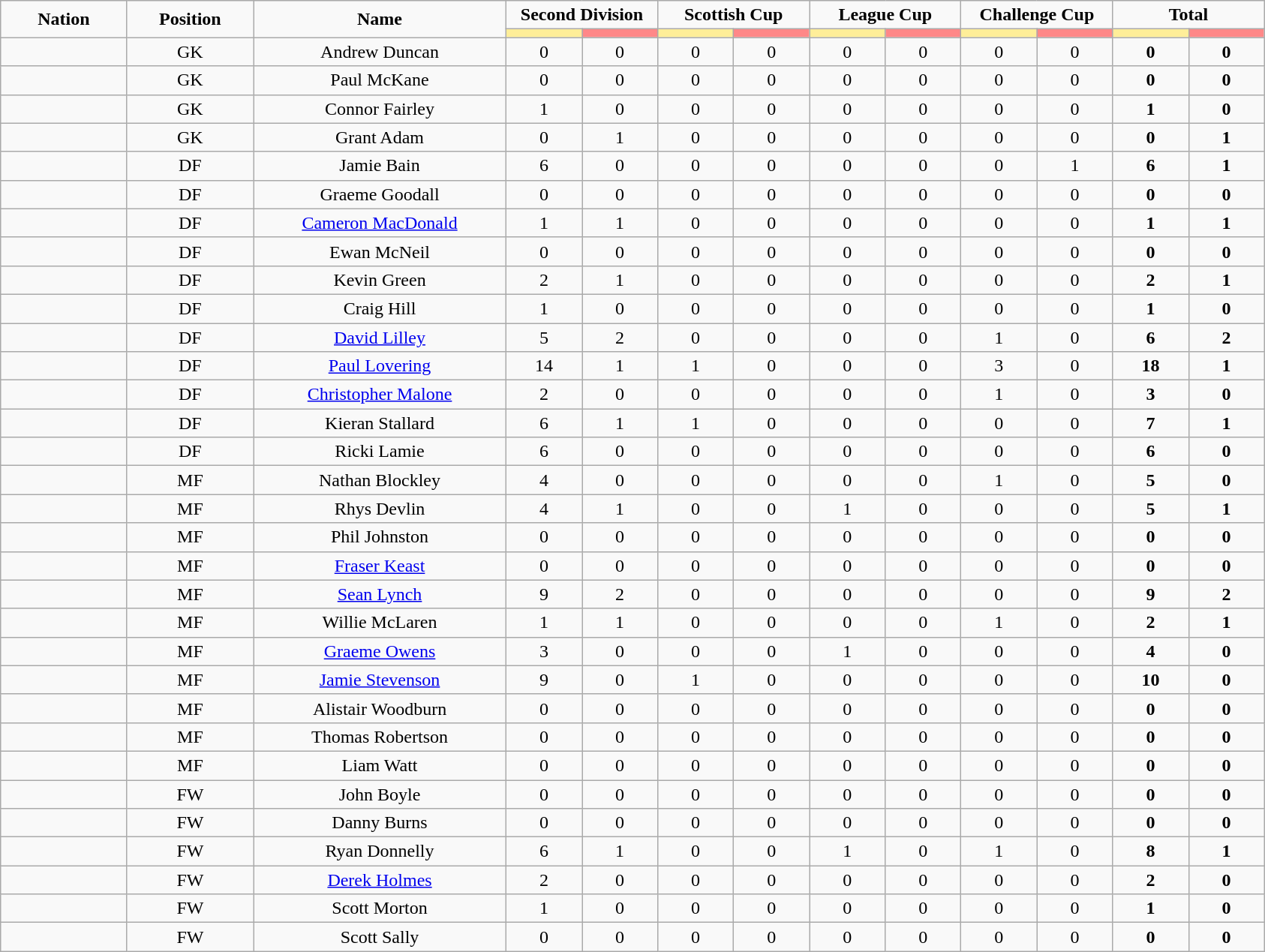<table class="wikitable" style="font-size: 100%; text-align: center;">
<tr>
<td rowspan="2" width="10%" align="center"><strong>Nation</strong></td>
<td rowspan="2" width="10%" align="center"><strong>Position</strong></td>
<td rowspan="2" width="20%" align="center"><strong>Name</strong></td>
<td colspan="2" align="center"><strong>Second Division</strong></td>
<td colspan="2" align="center"><strong>Scottish Cup</strong></td>
<td colspan="2" align="center"><strong>League Cup</strong></td>
<td colspan="2" align="center"><strong>Challenge Cup</strong></td>
<td colspan="2" align="center"><strong>Total </strong></td>
</tr>
<tr>
<th width=60 style="background: #FFEE99"></th>
<th width=60 style="background: #FF8888"></th>
<th width=60 style="background: #FFEE99"></th>
<th width=60 style="background: #FF8888"></th>
<th width=60 style="background: #FFEE99"></th>
<th width=60 style="background: #FF8888"></th>
<th width=60 style="background: #FFEE99"></th>
<th width=60 style="background: #FF8888"></th>
<th width=60 style="background: #FFEE99"></th>
<th width=60 style="background: #FF8888"></th>
</tr>
<tr>
<td></td>
<td>GK</td>
<td>Andrew Duncan</td>
<td>0</td>
<td>0</td>
<td>0</td>
<td>0</td>
<td>0</td>
<td>0</td>
<td>0</td>
<td>0</td>
<td><strong>0</strong></td>
<td><strong>0</strong></td>
</tr>
<tr>
<td></td>
<td>GK</td>
<td>Paul McKane</td>
<td>0</td>
<td>0</td>
<td>0</td>
<td>0</td>
<td>0</td>
<td>0</td>
<td>0</td>
<td>0</td>
<td><strong>0</strong></td>
<td><strong>0</strong></td>
</tr>
<tr>
<td></td>
<td>GK</td>
<td>Connor Fairley</td>
<td>1</td>
<td>0</td>
<td>0</td>
<td>0</td>
<td>0</td>
<td>0</td>
<td>0</td>
<td>0</td>
<td><strong>1</strong></td>
<td><strong>0</strong></td>
</tr>
<tr>
<td></td>
<td>GK</td>
<td>Grant Adam</td>
<td>0</td>
<td>1</td>
<td>0</td>
<td>0</td>
<td>0</td>
<td>0</td>
<td>0</td>
<td>0</td>
<td><strong>0</strong></td>
<td><strong>1</strong></td>
</tr>
<tr>
<td></td>
<td>DF</td>
<td>Jamie Bain</td>
<td>6</td>
<td>0</td>
<td>0</td>
<td>0</td>
<td>0</td>
<td>0</td>
<td>0</td>
<td>1</td>
<td><strong>6</strong></td>
<td><strong>1</strong></td>
</tr>
<tr>
<td></td>
<td>DF</td>
<td>Graeme Goodall</td>
<td>0</td>
<td>0</td>
<td>0</td>
<td>0</td>
<td>0</td>
<td>0</td>
<td>0</td>
<td>0</td>
<td><strong>0</strong></td>
<td><strong>0</strong></td>
</tr>
<tr>
<td></td>
<td>DF</td>
<td><a href='#'>Cameron MacDonald</a></td>
<td>1</td>
<td>1</td>
<td>0</td>
<td>0</td>
<td>0</td>
<td>0</td>
<td>0</td>
<td>0</td>
<td><strong>1</strong></td>
<td><strong>1</strong></td>
</tr>
<tr>
<td></td>
<td>DF</td>
<td>Ewan McNeil</td>
<td>0</td>
<td>0</td>
<td>0</td>
<td>0</td>
<td>0</td>
<td>0</td>
<td>0</td>
<td>0</td>
<td><strong>0</strong></td>
<td><strong>0</strong></td>
</tr>
<tr>
<td></td>
<td>DF</td>
<td>Kevin Green</td>
<td>2</td>
<td>1</td>
<td>0</td>
<td>0</td>
<td>0</td>
<td>0</td>
<td>0</td>
<td>0</td>
<td><strong>2</strong></td>
<td><strong>1</strong></td>
</tr>
<tr>
<td></td>
<td>DF</td>
<td>Craig Hill</td>
<td>1</td>
<td>0</td>
<td>0</td>
<td>0</td>
<td>0</td>
<td>0</td>
<td>0</td>
<td>0</td>
<td><strong>1</strong></td>
<td><strong>0</strong></td>
</tr>
<tr>
<td></td>
<td>DF</td>
<td><a href='#'>David Lilley</a></td>
<td>5</td>
<td>2</td>
<td>0</td>
<td>0</td>
<td>0</td>
<td>0</td>
<td>1</td>
<td>0</td>
<td><strong>6</strong></td>
<td><strong>2</strong></td>
</tr>
<tr>
<td></td>
<td>DF</td>
<td><a href='#'>Paul Lovering</a></td>
<td>14</td>
<td>1</td>
<td>1</td>
<td>0</td>
<td>0</td>
<td>0</td>
<td>3</td>
<td>0</td>
<td><strong>18</strong></td>
<td><strong>1</strong></td>
</tr>
<tr>
<td></td>
<td>DF</td>
<td><a href='#'>Christopher Malone</a></td>
<td>2</td>
<td>0</td>
<td>0</td>
<td>0</td>
<td>0</td>
<td>0</td>
<td>1</td>
<td>0</td>
<td><strong>3</strong></td>
<td><strong>0</strong></td>
</tr>
<tr>
<td></td>
<td>DF</td>
<td>Kieran Stallard</td>
<td>6</td>
<td>1</td>
<td>1</td>
<td>0</td>
<td>0</td>
<td>0</td>
<td>0</td>
<td>0</td>
<td><strong>7</strong></td>
<td><strong>1</strong></td>
</tr>
<tr>
<td></td>
<td>DF</td>
<td>Ricki Lamie</td>
<td>6</td>
<td>0</td>
<td>0</td>
<td>0</td>
<td>0</td>
<td>0</td>
<td>0</td>
<td>0</td>
<td><strong>6</strong></td>
<td><strong>0</strong></td>
</tr>
<tr>
<td></td>
<td>MF</td>
<td>Nathan Blockley</td>
<td>4</td>
<td>0</td>
<td>0</td>
<td>0</td>
<td>0</td>
<td>0</td>
<td>1</td>
<td>0</td>
<td><strong>5</strong></td>
<td><strong>0</strong></td>
</tr>
<tr>
<td></td>
<td>MF</td>
<td>Rhys Devlin</td>
<td>4</td>
<td>1</td>
<td>0</td>
<td>0</td>
<td>1</td>
<td>0</td>
<td>0</td>
<td>0</td>
<td><strong>5</strong></td>
<td><strong>1</strong></td>
</tr>
<tr>
<td></td>
<td>MF</td>
<td>Phil Johnston</td>
<td>0</td>
<td>0</td>
<td>0</td>
<td>0</td>
<td>0</td>
<td>0</td>
<td>0</td>
<td>0</td>
<td><strong>0</strong></td>
<td><strong>0</strong></td>
</tr>
<tr>
<td></td>
<td>MF</td>
<td><a href='#'>Fraser Keast</a></td>
<td>0</td>
<td>0</td>
<td>0</td>
<td>0</td>
<td>0</td>
<td>0</td>
<td>0</td>
<td>0</td>
<td><strong>0</strong></td>
<td><strong>0</strong></td>
</tr>
<tr>
<td></td>
<td>MF</td>
<td><a href='#'>Sean Lynch</a></td>
<td>9</td>
<td>2</td>
<td>0</td>
<td>0</td>
<td>0</td>
<td>0</td>
<td>0</td>
<td>0</td>
<td><strong>9</strong></td>
<td><strong>2</strong></td>
</tr>
<tr>
<td></td>
<td>MF</td>
<td>Willie McLaren</td>
<td>1</td>
<td>1</td>
<td>0</td>
<td>0</td>
<td>0</td>
<td>0</td>
<td>1</td>
<td>0</td>
<td><strong>2</strong></td>
<td><strong>1</strong></td>
</tr>
<tr>
<td></td>
<td>MF</td>
<td><a href='#'>Graeme Owens</a></td>
<td>3</td>
<td>0</td>
<td>0</td>
<td>0</td>
<td>1</td>
<td>0</td>
<td>0</td>
<td>0</td>
<td><strong>4</strong></td>
<td><strong>0</strong></td>
</tr>
<tr>
<td></td>
<td>MF</td>
<td><a href='#'>Jamie Stevenson</a></td>
<td>9</td>
<td>0</td>
<td>1</td>
<td>0</td>
<td>0</td>
<td>0</td>
<td>0</td>
<td>0</td>
<td><strong>10</strong></td>
<td><strong>0</strong></td>
</tr>
<tr>
<td></td>
<td>MF</td>
<td>Alistair Woodburn</td>
<td>0</td>
<td>0</td>
<td>0</td>
<td>0</td>
<td>0</td>
<td>0</td>
<td>0</td>
<td>0</td>
<td><strong>0</strong></td>
<td><strong>0</strong></td>
</tr>
<tr>
<td></td>
<td>MF</td>
<td>Thomas Robertson</td>
<td>0</td>
<td>0</td>
<td>0</td>
<td>0</td>
<td>0</td>
<td>0</td>
<td>0</td>
<td>0</td>
<td><strong>0</strong></td>
<td><strong>0</strong></td>
</tr>
<tr>
<td></td>
<td>MF</td>
<td>Liam Watt</td>
<td>0</td>
<td>0</td>
<td>0</td>
<td>0</td>
<td>0</td>
<td>0</td>
<td>0</td>
<td>0</td>
<td><strong>0</strong></td>
<td><strong>0</strong></td>
</tr>
<tr>
<td></td>
<td>FW</td>
<td>John Boyle</td>
<td>0</td>
<td>0</td>
<td>0</td>
<td>0</td>
<td>0</td>
<td>0</td>
<td>0</td>
<td>0</td>
<td><strong>0</strong></td>
<td><strong>0</strong></td>
</tr>
<tr>
<td></td>
<td>FW</td>
<td>Danny Burns</td>
<td>0</td>
<td>0</td>
<td>0</td>
<td>0</td>
<td>0</td>
<td>0</td>
<td>0</td>
<td>0</td>
<td><strong>0</strong></td>
<td><strong>0</strong></td>
</tr>
<tr>
<td></td>
<td>FW</td>
<td>Ryan Donnelly</td>
<td>6</td>
<td>1</td>
<td>0</td>
<td>0</td>
<td>1</td>
<td>0</td>
<td>1</td>
<td>0</td>
<td><strong>8</strong></td>
<td><strong>1</strong></td>
</tr>
<tr>
<td></td>
<td>FW</td>
<td><a href='#'>Derek Holmes</a></td>
<td>2</td>
<td>0</td>
<td>0</td>
<td>0</td>
<td>0</td>
<td>0</td>
<td>0</td>
<td>0</td>
<td><strong>2</strong></td>
<td><strong>0</strong></td>
</tr>
<tr>
<td></td>
<td>FW</td>
<td>Scott Morton</td>
<td>1</td>
<td>0</td>
<td>0</td>
<td>0</td>
<td>0</td>
<td>0</td>
<td>0</td>
<td>0</td>
<td><strong>1</strong></td>
<td><strong>0</strong></td>
</tr>
<tr>
<td></td>
<td>FW</td>
<td>Scott Sally</td>
<td>0</td>
<td>0</td>
<td>0</td>
<td>0</td>
<td>0</td>
<td>0</td>
<td>0</td>
<td>0</td>
<td><strong>0</strong></td>
<td><strong>0</strong></td>
</tr>
</table>
